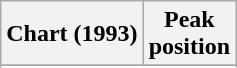<table class="wikitable sortable">
<tr>
<th>Chart (1993)</th>
<th>Peak<br>position</th>
</tr>
<tr>
</tr>
<tr>
</tr>
<tr>
</tr>
<tr>
</tr>
<tr>
</tr>
</table>
